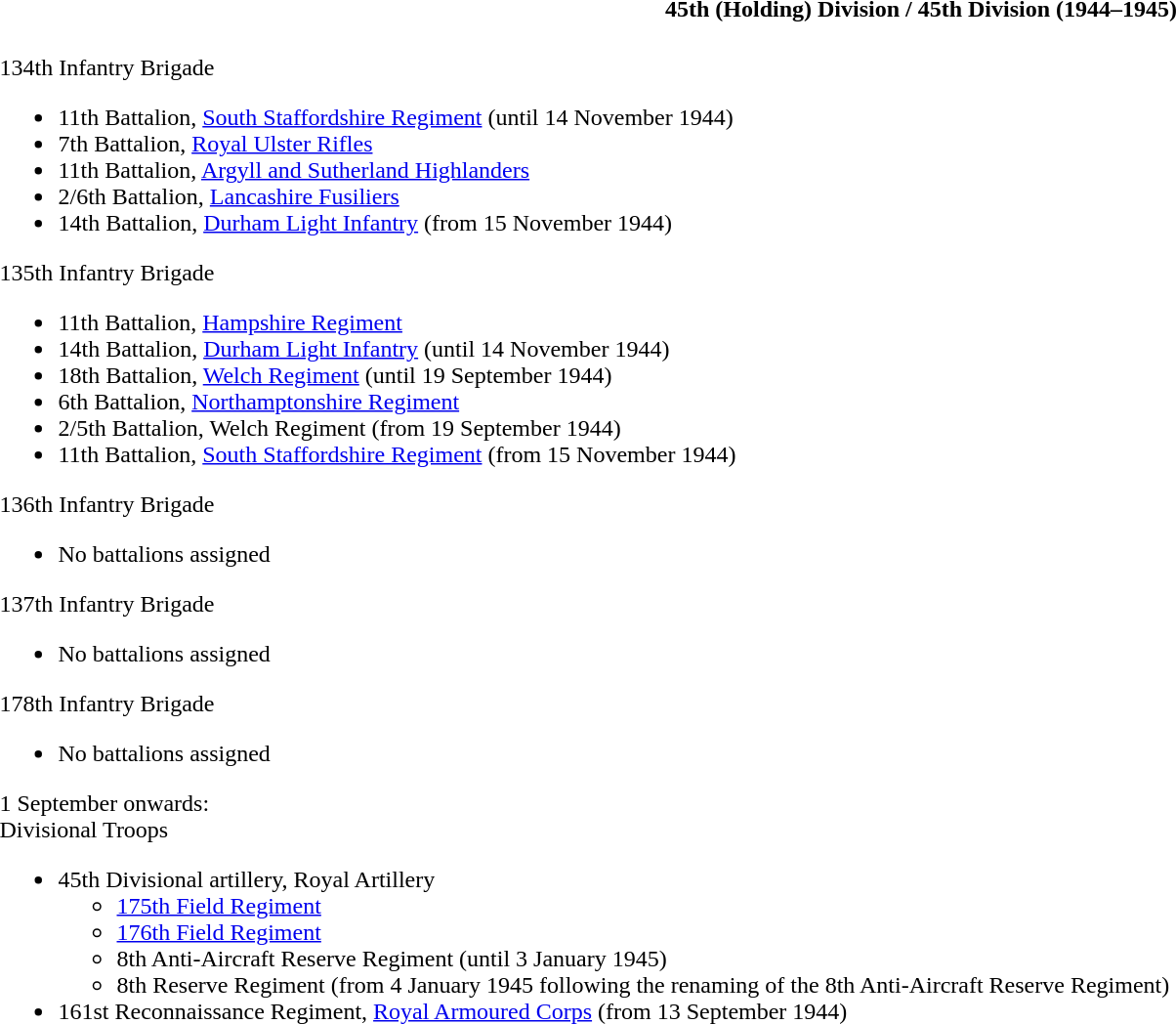<table class="toccolours collapsible collapsed" style="width:100%; background:transparent;">
<tr>
<th colspan="1">45th (Holding) Division / 45th Division (1944–1945)</th>
</tr>
<tr>
<td colspan="2"><br>134th Infantry Brigade<ul><li>11th Battalion, <a href='#'>South Staffordshire Regiment</a> (until 14 November 1944)</li><li>7th Battalion, <a href='#'>Royal Ulster Rifles</a></li><li>11th Battalion, <a href='#'>Argyll and Sutherland Highlanders</a></li><li>2/6th Battalion, <a href='#'>Lancashire Fusiliers</a></li><li>14th Battalion, <a href='#'>Durham Light Infantry</a> (from 15 November 1944)</li></ul>135th Infantry Brigade<ul><li>11th Battalion, <a href='#'>Hampshire Regiment</a></li><li>14th Battalion, <a href='#'>Durham Light Infantry</a> (until 14 November 1944)</li><li>18th Battalion, <a href='#'>Welch Regiment</a> (until 19 September 1944)</li><li>6th Battalion, <a href='#'>Northamptonshire Regiment</a></li><li>2/5th Battalion, Welch Regiment (from 19 September 1944)</li><li>11th Battalion, <a href='#'>South Staffordshire Regiment</a> (from 15 November 1944)</li></ul>136th Infantry Brigade<ul><li>No battalions assigned</li></ul>137th Infantry Brigade<ul><li>No battalions assigned</li></ul>178th Infantry Brigade<ul><li>No battalions assigned</li></ul>1 September onwards:<br>Divisional Troops<ul><li>45th Divisional artillery, Royal Artillery<ul><li><a href='#'>175th Field Regiment</a></li><li><a href='#'>176th Field Regiment</a></li><li>8th Anti-Aircraft Reserve Regiment (until 3 January 1945)</li><li>8th Reserve Regiment (from 4 January 1945 following the renaming of the 8th Anti-Aircraft Reserve Regiment)</li></ul></li><li>161st Reconnaissance Regiment, <a href='#'>Royal Armoured Corps</a> (from 13 September 1944)</li></ul></td>
</tr>
</table>
